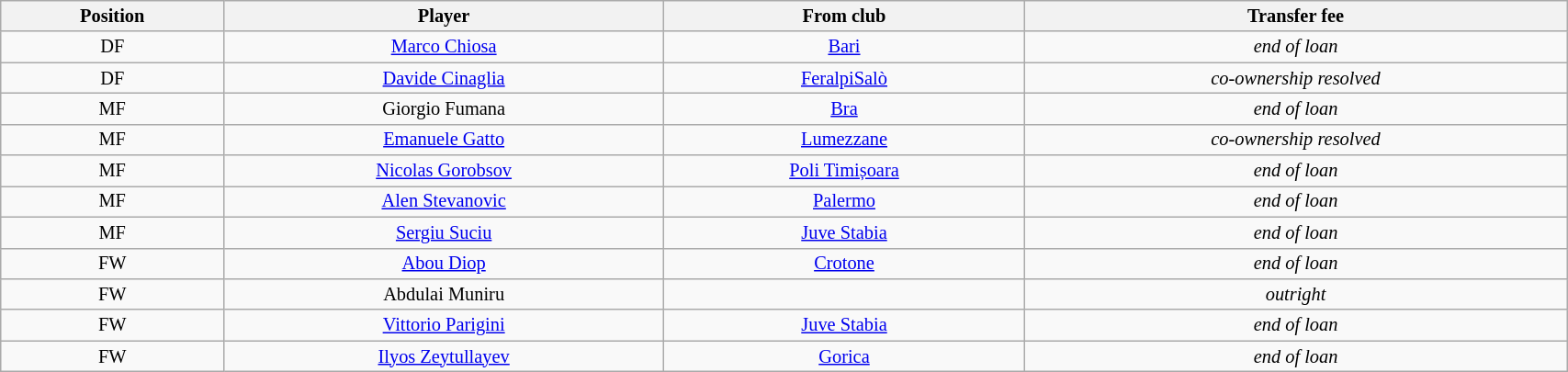<table class="wikitable sortable" style="width:90%; text-align:center; font-size:85%; text-align:centre;">
<tr>
<th>Position</th>
<th>Player</th>
<th>From club</th>
<th>Transfer fee</th>
</tr>
<tr>
<td>DF</td>
<td><a href='#'>Marco Chiosa</a></td>
<td><a href='#'>Bari</a></td>
<td><em>end of loan</em></td>
</tr>
<tr>
<td>DF</td>
<td><a href='#'>Davide Cinaglia</a></td>
<td><a href='#'>FeralpiSalò</a></td>
<td><em>co-ownership resolved</em></td>
</tr>
<tr>
<td>MF</td>
<td>Giorgio Fumana</td>
<td><a href='#'>Bra</a></td>
<td><em>end of loan</em></td>
</tr>
<tr>
<td>MF</td>
<td><a href='#'>Emanuele Gatto</a></td>
<td><a href='#'>Lumezzane</a></td>
<td><em>co-ownership resolved</em></td>
</tr>
<tr>
<td>MF</td>
<td><a href='#'>Nicolas Gorobsov</a></td>
<td><a href='#'>Poli Timișoara</a></td>
<td><em>end of loan</em></td>
</tr>
<tr>
<td>MF</td>
<td><a href='#'>Alen Stevanovic</a></td>
<td><a href='#'>Palermo</a></td>
<td><em>end of loan</em></td>
</tr>
<tr>
<td>MF</td>
<td><a href='#'>Sergiu Suciu</a></td>
<td><a href='#'>Juve Stabia</a></td>
<td><em>end of loan</em></td>
</tr>
<tr>
<td>FW</td>
<td><a href='#'>Abou Diop</a></td>
<td><a href='#'>Crotone</a></td>
<td><em>end of loan</em></td>
</tr>
<tr>
<td>FW</td>
<td>Abdulai Muniru</td>
<td></td>
<td><em>outright</em></td>
</tr>
<tr>
<td>FW</td>
<td><a href='#'>Vittorio Parigini</a></td>
<td><a href='#'>Juve Stabia</a></td>
<td><em>end of loan</em></td>
</tr>
<tr>
<td>FW</td>
<td><a href='#'>Ilyos Zeytullayev</a></td>
<td><a href='#'>Gorica</a></td>
<td><em>end of loan</em></td>
</tr>
</table>
